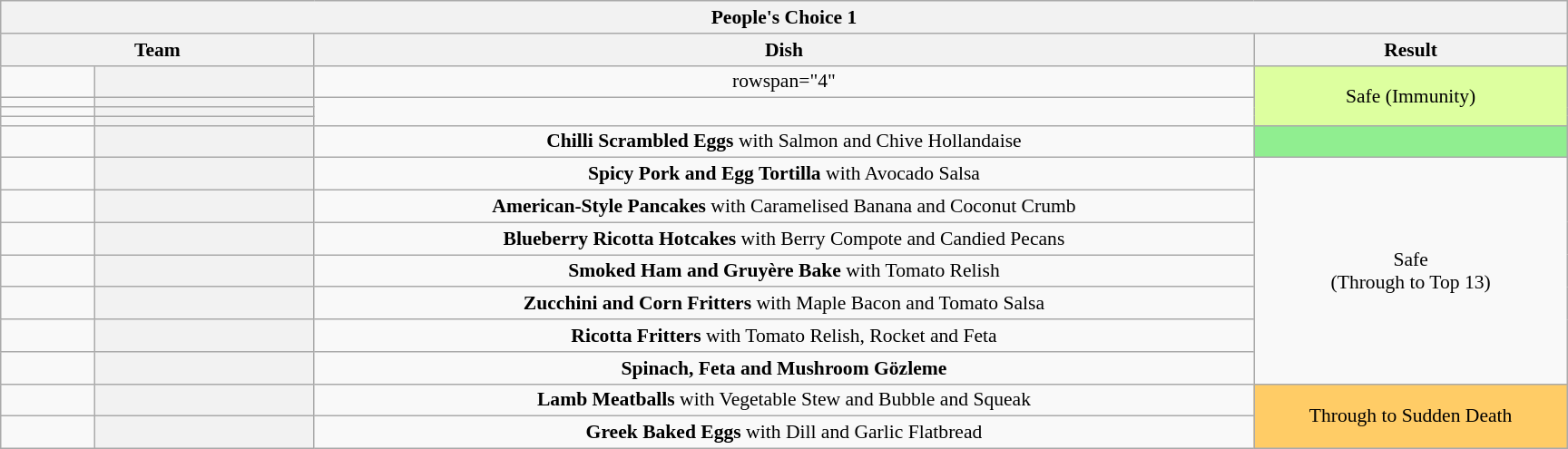<table class="wikitable plainrowheaders" style="margin:1em auto; text-align:center; font-size:90%; width:80em;">
<tr>
<th colspan="4" >People's Choice 1</th>
</tr>
<tr>
<th style="width:20%;" colspan="2">Team</th>
<th style="width:60%;">Dish</th>
<th style="width:20%;">Result</th>
</tr>
<tr>
<td></td>
<th></th>
<td>rowspan="4" </td>
<td rowspan="4" bgcolor="DDFF9F">Safe (Immunity)</td>
</tr>
<tr>
<td></td>
<th></th>
</tr>
<tr>
<td></td>
<th></th>
</tr>
<tr>
<td></td>
<th></th>
</tr>
<tr>
<td></td>
<th style="width:14%;"></th>
<td><strong>Chilli Scrambled Eggs</strong> with Salmon and Chive Hollandaise</td>
<td bgcolor="lightgreen"></td>
</tr>
<tr>
<td></td>
<th></th>
<td><strong>Spicy Pork and Egg Tortilla</strong> with Avocado Salsa</td>
<td rowspan="7">Safe <br>(Through to Top 13)</td>
</tr>
<tr>
<td></td>
<th></th>
<td><strong>American-Style Pancakes</strong> with Caramelised Banana and Coconut Crumb</td>
</tr>
<tr>
<td></td>
<th></th>
<td><strong>Blueberry Ricotta Hotcakes</strong> with Berry Compote and Candied Pecans</td>
</tr>
<tr>
<td></td>
<th></th>
<td><strong>Smoked Ham and Gruyère Bake</strong> with Tomato Relish</td>
</tr>
<tr>
<td></td>
<th></th>
<td><strong>Zucchini and Corn Fritters</strong> with Maple Bacon and Tomato Salsa</td>
</tr>
<tr>
<td></td>
<th></th>
<td><strong>Ricotta Fritters</strong> with Tomato Relish, Rocket and Feta</td>
</tr>
<tr>
<td></td>
<th></th>
<td><strong>Spinach, Feta and Mushroom Gözleme</strong></td>
</tr>
<tr>
<td></td>
<th></th>
<td><strong>Lamb Meatballs</strong> with Vegetable Stew and Bubble and Squeak</td>
<td rowspan="2" bgcolor="FFCC66">Through to Sudden Death</td>
</tr>
<tr>
<td></td>
<th></th>
<td><strong>Greek Baked Eggs</strong> with Dill and Garlic Flatbread</td>
</tr>
</table>
